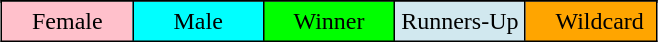<table border="2" cellpadding="4" style="background:white; border:1px solid black; border-collapse:collapse; margin:1em auto; text-align:center;" bgcolor=>
<tr>
</tr>
<tr>
</tr>
<tr>
<td style="background:pink;" width="20%">Female</td>
<td style="background:cyan;" width="20%">Male</td>
<td style="background:lime;" width="20%">Winner</td>
<td style="background:#D1E8EF;" width="20%">Runners-Up</td>
<td style="background:Orange; padding-left: 1em;" width="25%">Wildcard</td>
</tr>
</table>
